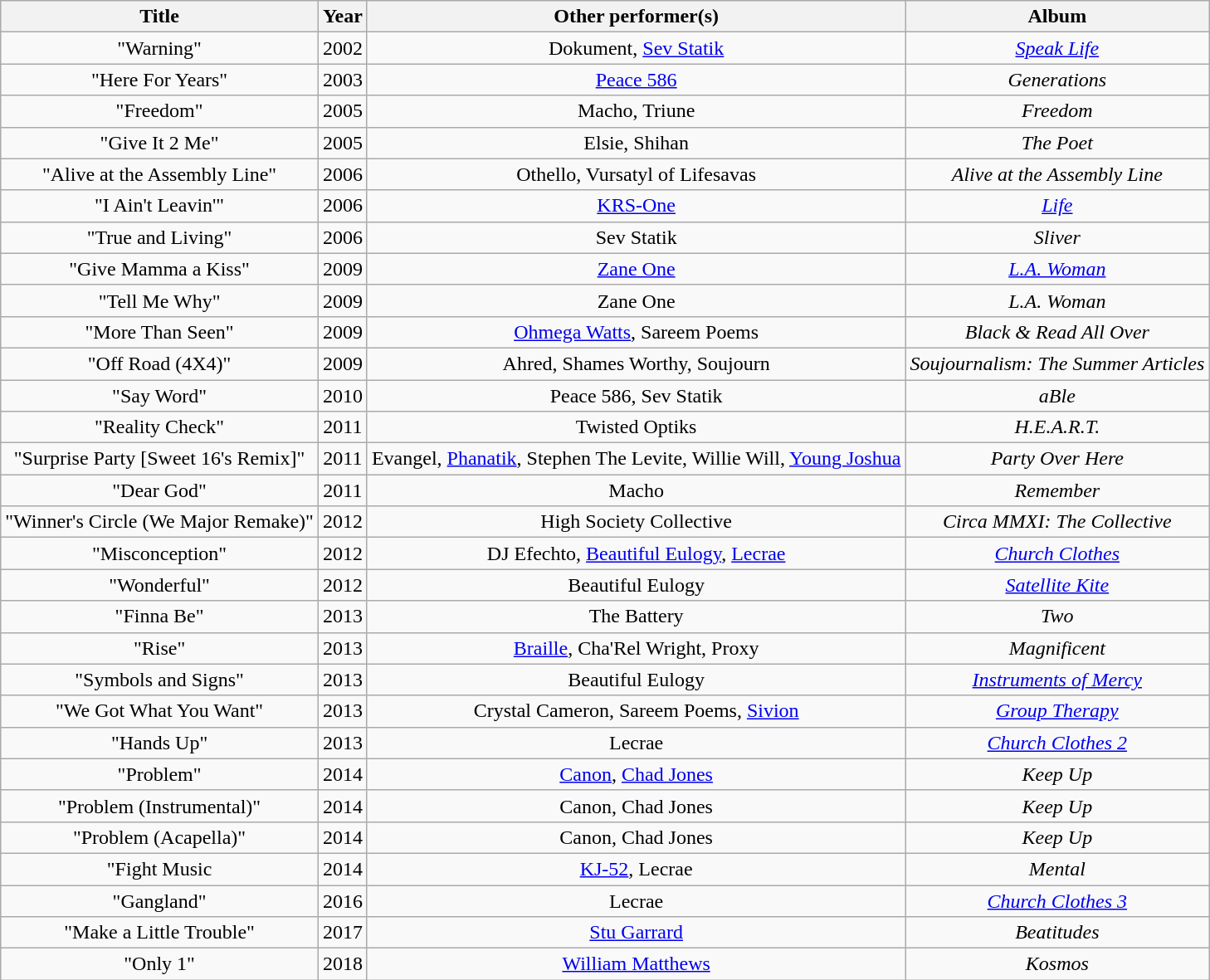<table class="wikitable plainrowheaders" style="text-align:center;">
<tr>
<th>Title</th>
<th>Year</th>
<th>Other performer(s)</th>
<th>Album</th>
</tr>
<tr>
<td>"Warning"</td>
<td>2002</td>
<td>Dokument, <a href='#'>Sev Statik</a></td>
<td><em><a href='#'>Speak Life</a></em></td>
</tr>
<tr>
<td>"Here For Years"</td>
<td>2003</td>
<td><a href='#'>Peace 586</a></td>
<td><em>Generations</em></td>
</tr>
<tr>
<td>"Freedom"</td>
<td>2005</td>
<td>Macho, Triune</td>
<td><em>Freedom</em></td>
</tr>
<tr>
<td>"Give It 2 Me"</td>
<td>2005</td>
<td>Elsie, Shihan</td>
<td><em>The Poet</em></td>
</tr>
<tr>
<td>"Alive at the Assembly Line"</td>
<td>2006</td>
<td>Othello, Vursatyl of Lifesavas</td>
<td><em>Alive at the Assembly Line</em></td>
</tr>
<tr>
<td>"I Ain't Leavin'"</td>
<td>2006</td>
<td><a href='#'>KRS-One</a></td>
<td><em><a href='#'>Life</a></em></td>
</tr>
<tr>
<td>"True and Living"</td>
<td>2006</td>
<td>Sev Statik</td>
<td><em>Sliver</em></td>
</tr>
<tr>
<td>"Give Mamma a Kiss"</td>
<td>2009</td>
<td><a href='#'>Zane One</a></td>
<td><a href='#'><em>L.A. Woman</em></a></td>
</tr>
<tr>
<td>"Tell Me Why"</td>
<td>2009</td>
<td>Zane One</td>
<td><em>L.A. Woman</em></td>
</tr>
<tr>
<td>"More Than Seen"</td>
<td>2009</td>
<td><a href='#'>Ohmega Watts</a>, Sareem Poems</td>
<td><em>Black & Read All Over</em></td>
</tr>
<tr>
<td>"Off Road (4X4)"</td>
<td>2009</td>
<td>Ahred, Shames Worthy, Soujourn</td>
<td><em>Soujournalism: The Summer Articles</em></td>
</tr>
<tr>
<td>"Say Word"</td>
<td>2010</td>
<td>Peace 586, Sev Statik</td>
<td><em>aBle</em></td>
</tr>
<tr>
<td>"Reality Check"</td>
<td>2011</td>
<td>Twisted Optiks</td>
<td><em>H.E.A.R.T.</em></td>
</tr>
<tr>
<td>"Surprise Party [Sweet 16's Remix]"</td>
<td>2011</td>
<td>Evangel, <a href='#'>Phanatik</a>, Stephen The Levite, Willie Will, <a href='#'>Young Joshua</a></td>
<td><em>Party Over Here</em></td>
</tr>
<tr>
<td>"Dear God"</td>
<td>2011</td>
<td>Macho</td>
<td><em>Remember</em></td>
</tr>
<tr>
<td>"Winner's Circle (We Major Remake)"</td>
<td>2012</td>
<td>High Society Collective</td>
<td><em>Circa MMXI: The Collective</em></td>
</tr>
<tr>
<td>"Misconception"</td>
<td>2012</td>
<td>DJ Efechto, <a href='#'>Beautiful Eulogy</a>, <a href='#'>Lecrae</a></td>
<td><em><a href='#'>Church Clothes</a></em></td>
</tr>
<tr>
<td>"Wonderful"</td>
<td>2012</td>
<td>Beautiful Eulogy</td>
<td><em><a href='#'>Satellite Kite</a></em></td>
</tr>
<tr>
<td>"Finna Be"</td>
<td>2013</td>
<td>The Battery</td>
<td><em>Two</em></td>
</tr>
<tr>
<td>"Rise"</td>
<td>2013</td>
<td><a href='#'>Braille</a>, Cha'Rel Wright, Proxy</td>
<td><em>Magnificent</em></td>
</tr>
<tr>
<td>"Symbols and Signs"</td>
<td>2013</td>
<td>Beautiful Eulogy</td>
<td><em><a href='#'>Instruments of Mercy</a></em></td>
</tr>
<tr>
<td>"We Got What You Want"</td>
<td>2013</td>
<td>Crystal Cameron, Sareem Poems, <a href='#'>Sivion</a></td>
<td><em><a href='#'>Group Therapy</a></em></td>
</tr>
<tr>
<td>"Hands Up"</td>
<td>2013</td>
<td>Lecrae</td>
<td><em><a href='#'>Church Clothes 2</a></em></td>
</tr>
<tr>
<td>"Problem"</td>
<td>2014</td>
<td><a href='#'>Canon</a>, <a href='#'>Chad Jones</a></td>
<td><em>Keep Up</em></td>
</tr>
<tr>
<td>"Problem (Instrumental)"</td>
<td>2014</td>
<td>Canon, Chad Jones</td>
<td><em>Keep Up</em></td>
</tr>
<tr>
<td>"Problem (Acapella)"</td>
<td>2014</td>
<td>Canon, Chad Jones</td>
<td><em>Keep Up</em></td>
</tr>
<tr>
<td>"Fight Music</td>
<td>2014</td>
<td><a href='#'>KJ-52</a>, Lecrae</td>
<td><em>Mental</em></td>
</tr>
<tr>
<td>"Gangland"</td>
<td rowspan="1">2016</td>
<td>Lecrae</td>
<td rowspan="1"><em><a href='#'>Church Clothes 3</a></em></td>
</tr>
<tr>
<td>"Make a Little Trouble"</td>
<td rowspan="1">2017</td>
<td><a href='#'>Stu Garrard</a></td>
<td rowspan="1"><em>Beatitudes</em></td>
</tr>
<tr>
<td>"Only 1"</td>
<td rowspan="1">2018</td>
<td><a href='#'>William Matthews</a></td>
<td rowspan="1"><em>Kosmos</em></td>
</tr>
</table>
